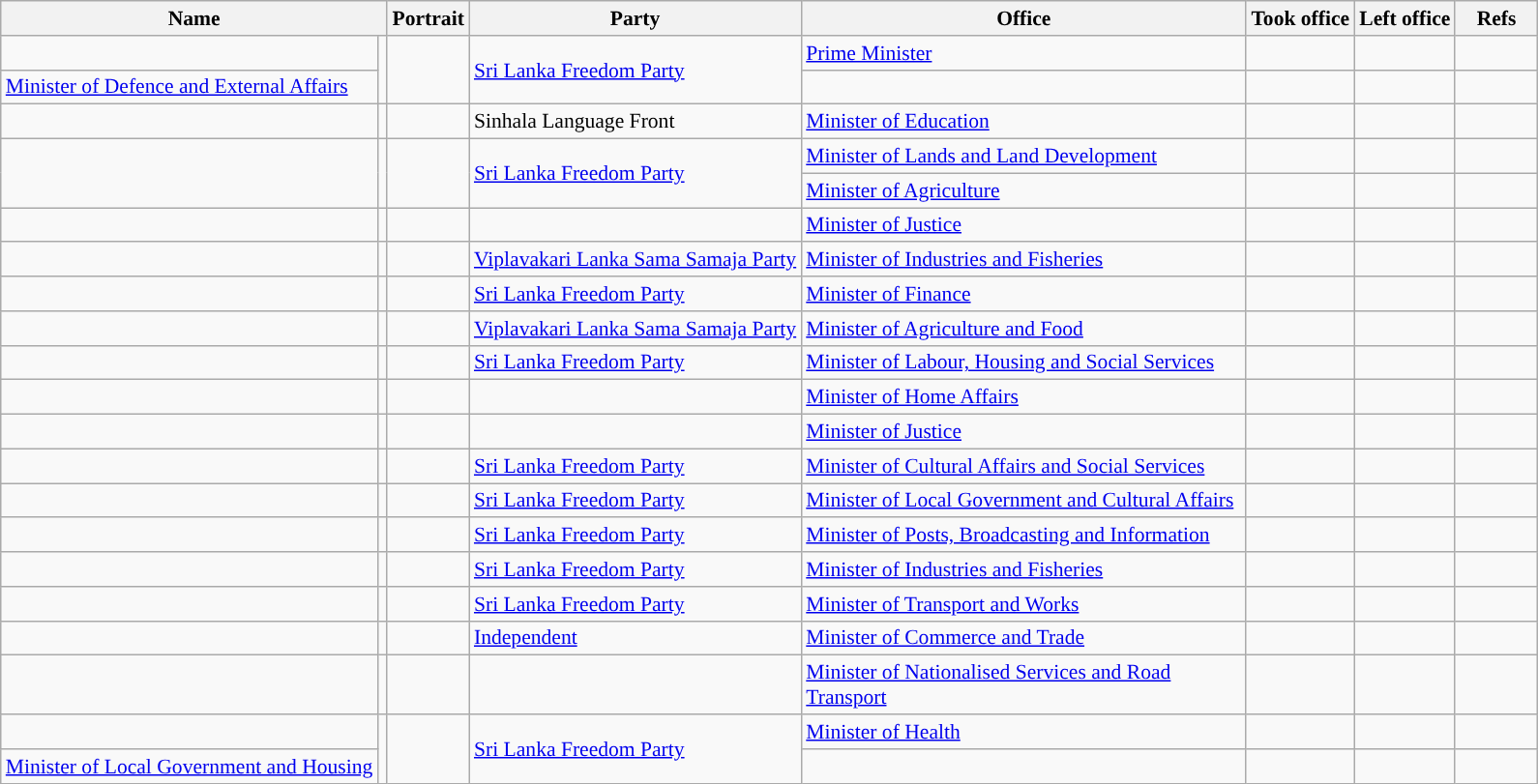<table class="wikitable plainrowheaders sortable" style="font-size:90%; text-align:left;">
<tr>
<th scope=col colspan="2">Name</th>
<th scope=col class=unsortable>Portrait</th>
<th scope=col>Party</th>
<th scope=col width=300px>Office</th>
<th scope=col>Took office</th>
<th scope=col>Left office</th>
<th scope=col width=50px class=unsortable>Refs</th>
</tr>
<tr>
<td !align="center" style="background:"></td>
<td rowspan=2></td>
<td align=center rowspan=2></td>
<td rowspan=2><a href='#'>Sri Lanka Freedom Party</a></td>
<td><a href='#'>Prime Minister</a></td>
<td align=center></td>
<td align=center></td>
<td align=center></td>
</tr>
<tr>
<td><a href='#'>Minister of Defence and External Affairs</a></td>
<td align=center></td>
<td align=center></td>
<td align=center></td>
</tr>
<tr>
<td !align="center" style="background:"></td>
<td></td>
<td align=center></td>
<td>Sinhala Language Front</td>
<td><a href='#'>Minister of Education</a></td>
<td align=center></td>
<td align=center></td>
<td align=center></td>
</tr>
<tr>
<td rowspan=2 !align="center" style="background:"></td>
<td rowspan=2></td>
<td align=center rowspan=2></td>
<td rowspan=2><a href='#'>Sri Lanka Freedom Party</a></td>
<td><a href='#'>Minister of Lands and Land Development</a></td>
<td align=center></td>
<td align=center></td>
<td align=center></td>
</tr>
<tr>
<td><a href='#'>Minister of Agriculture</a></td>
<td align=center></td>
<td align=center></td>
<td align=center></td>
</tr>
<tr>
<td></td>
<td></td>
<td align=center></td>
<td></td>
<td><a href='#'>Minister of Justice</a></td>
<td></td>
<td align=center></td>
<td align=center></td>
</tr>
<tr>
<td !align="center" style="background:"></td>
<td></td>
<td align=center></td>
<td><a href='#'>Viplavakari Lanka Sama Samaja Party</a></td>
<td><a href='#'>Minister of Industries and Fisheries</a></td>
<td></td>
<td align=center></td>
<td align=center></td>
</tr>
<tr>
<td !align="center" style="background:"></td>
<td></td>
<td align=center></td>
<td><a href='#'>Sri Lanka Freedom Party</a></td>
<td><a href='#'>Minister of Finance</a></td>
<td align=center></td>
<td align=center></td>
<td align=center></td>
</tr>
<tr>
<td !align="center" style="background:"></td>
<td></td>
<td align=center></td>
<td><a href='#'>Viplavakari Lanka Sama Samaja Party</a></td>
<td><a href='#'>Minister of Agriculture and Food</a></td>
<td align=center></td>
<td align=center></td>
<td align=center></td>
</tr>
<tr>
<td !align="center" style="background:"></td>
<td></td>
<td align=center></td>
<td><a href='#'>Sri Lanka Freedom Party</a></td>
<td><a href='#'>Minister of Labour, Housing and Social Services</a></td>
<td align=center></td>
<td align=center></td>
<td align=center></td>
</tr>
<tr>
<td></td>
<td></td>
<td align=center></td>
<td></td>
<td><a href='#'>Minister of Home Affairs</a></td>
<td align=center></td>
<td align=center></td>
<td align=center></td>
</tr>
<tr>
<td></td>
<td></td>
<td align=center></td>
<td></td>
<td><a href='#'>Minister of Justice</a></td>
<td align=center></td>
<td align=center></td>
<td align=center></td>
</tr>
<tr>
<td !align="center" style="background:"></td>
<td></td>
<td align=center></td>
<td><a href='#'>Sri Lanka Freedom Party</a></td>
<td><a href='#'>Minister of Cultural Affairs and Social Services</a></td>
<td align=center></td>
<td align=center></td>
<td align=center></td>
</tr>
<tr>
<td !align="center" style="background:"></td>
<td></td>
<td align=center></td>
<td><a href='#'>Sri Lanka Freedom Party</a></td>
<td><a href='#'>Minister of Local Government and Cultural Affairs</a></td>
<td align=center></td>
<td align=center></td>
<td align=center></td>
</tr>
<tr>
<td !align="center" style="background:"></td>
<td></td>
<td align=center></td>
<td><a href='#'>Sri Lanka Freedom Party</a></td>
<td><a href='#'>Minister of Posts, Broadcasting and Information</a></td>
<td align=center></td>
<td align=center></td>
<td align=center></td>
</tr>
<tr>
<td !align="center" style="background:"></td>
<td></td>
<td align=center></td>
<td><a href='#'>Sri Lanka Freedom Party</a></td>
<td><a href='#'>Minister of Industries and Fisheries</a></td>
<td align=center></td>
<td align=center></td>
<td align=center></td>
</tr>
<tr>
<td !align="center" style="background:"></td>
<td></td>
<td align=center></td>
<td><a href='#'>Sri Lanka Freedom Party</a></td>
<td><a href='#'>Minister of Transport and Works</a></td>
<td align=center></td>
<td align=center></td>
<td align=center></td>
</tr>
<tr>
<td !align="center" style="background:"></td>
<td></td>
<td align=center></td>
<td><a href='#'>Independent</a></td>
<td><a href='#'>Minister of Commerce and Trade</a></td>
<td align=center></td>
<td align=center></td>
<td align=center></td>
</tr>
<tr>
<td></td>
<td></td>
<td align=center></td>
<td></td>
<td><a href='#'>Minister of Nationalised Services and Road Transport</a></td>
<td align=center></td>
<td align=center></td>
<td align=center></td>
</tr>
<tr>
<td !align="center" style="background:"></td>
<td rowspan=2></td>
<td align=center rowspan=2></td>
<td rowspan=2><a href='#'>Sri Lanka Freedom Party</a></td>
<td><a href='#'>Minister of Health</a></td>
<td align=center></td>
<td align=center></td>
<td align=center></td>
</tr>
<tr>
<td><a href='#'>Minister of Local Government and Housing</a></td>
<td align=center></td>
<td align=center></td>
<td align=center></td>
</tr>
</table>
